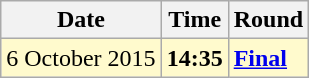<table class="wikitable">
<tr>
<th>Date</th>
<th>Time</th>
<th>Round</th>
</tr>
<tr style=background:lemonchiffon>
<td>6 October 2015</td>
<td><strong>14:35</strong></td>
<td><strong><a href='#'>Final</a></strong></td>
</tr>
</table>
